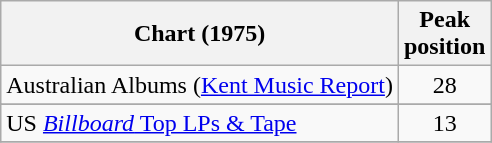<table class="wikitable sortable plainrowheaders">
<tr>
<th scope="col">Chart (1975)</th>
<th scope="col">Peak<br>position</th>
</tr>
<tr>
<td align="left">Australian Albums (<a href='#'>Kent Music Report</a>)</td>
<td align="center">28</td>
</tr>
<tr>
</tr>
<tr>
</tr>
<tr>
</tr>
<tr>
<td align="left">US <a href='#'><em>Billboard</em> Top LPs & Tape</a></td>
<td align="center">13</td>
</tr>
<tr>
</tr>
</table>
